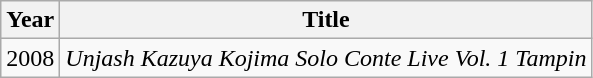<table class="wikitable">
<tr>
<th>Year</th>
<th>Title</th>
</tr>
<tr>
<td>2008</td>
<td><em>Unjash Kazuya Kojima Solo Conte Live Vol. 1 Tampin</em></td>
</tr>
</table>
